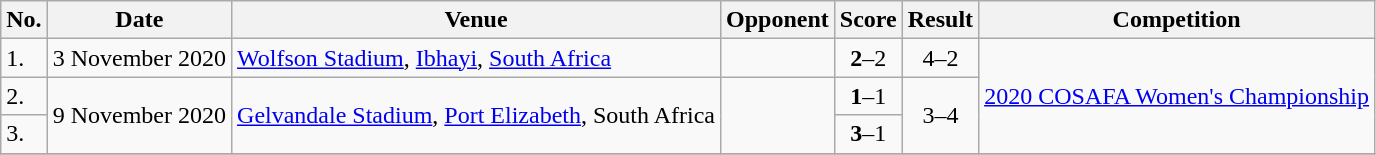<table class="wikitable">
<tr>
<th>No.</th>
<th>Date</th>
<th>Venue</th>
<th>Opponent</th>
<th>Score</th>
<th>Result</th>
<th>Competition</th>
</tr>
<tr>
<td>1.</td>
<td>3 November 2020</td>
<td><a href='#'>Wolfson Stadium</a>, <a href='#'>Ibhayi</a>, <a href='#'>South Africa</a></td>
<td></td>
<td align=center><strong>2</strong>–2</td>
<td align=center>4–2</td>
<td rowspan=3><a href='#'>2020 COSAFA Women's Championship</a></td>
</tr>
<tr>
<td>2.</td>
<td rowspan=2>9 November 2020</td>
<td rowspan=2><a href='#'>Gelvandale Stadium</a>, <a href='#'>Port Elizabeth</a>, South Africa</td>
<td rowspan=2></td>
<td align=center><strong>1</strong>–1</td>
<td rowspan=2 align=center>3–4</td>
</tr>
<tr>
<td>3.</td>
<td align=center><strong>3</strong>–1</td>
</tr>
<tr>
</tr>
</table>
